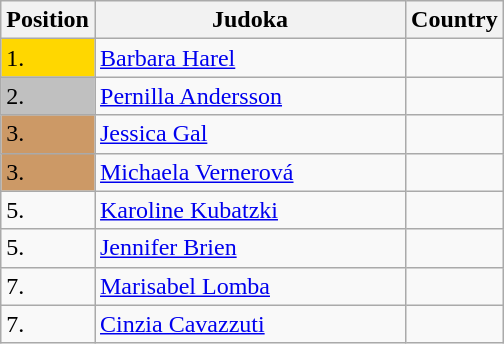<table class=wikitable>
<tr>
<th width=10>Position</th>
<th width=200>Judoka</th>
<th width=10>Country</th>
</tr>
<tr>
<td bgcolor=gold>1.</td>
<td><a href='#'>Barbara Harel</a></td>
<td></td>
</tr>
<tr>
<td bgcolor="silver">2.</td>
<td><a href='#'>Pernilla Andersson</a></td>
<td></td>
</tr>
<tr>
<td bgcolor="CC9966">3.</td>
<td><a href='#'>Jessica Gal</a></td>
<td></td>
</tr>
<tr>
<td bgcolor="CC9966">3.</td>
<td><a href='#'>Michaela Vernerová</a></td>
<td></td>
</tr>
<tr>
<td>5.</td>
<td><a href='#'>Karoline Kubatzki</a></td>
<td></td>
</tr>
<tr>
<td>5.</td>
<td><a href='#'>Jennifer Brien</a></td>
<td></td>
</tr>
<tr>
<td>7.</td>
<td><a href='#'>Marisabel Lomba</a></td>
<td></td>
</tr>
<tr>
<td>7.</td>
<td><a href='#'>Cinzia Cavazzuti</a></td>
<td></td>
</tr>
</table>
